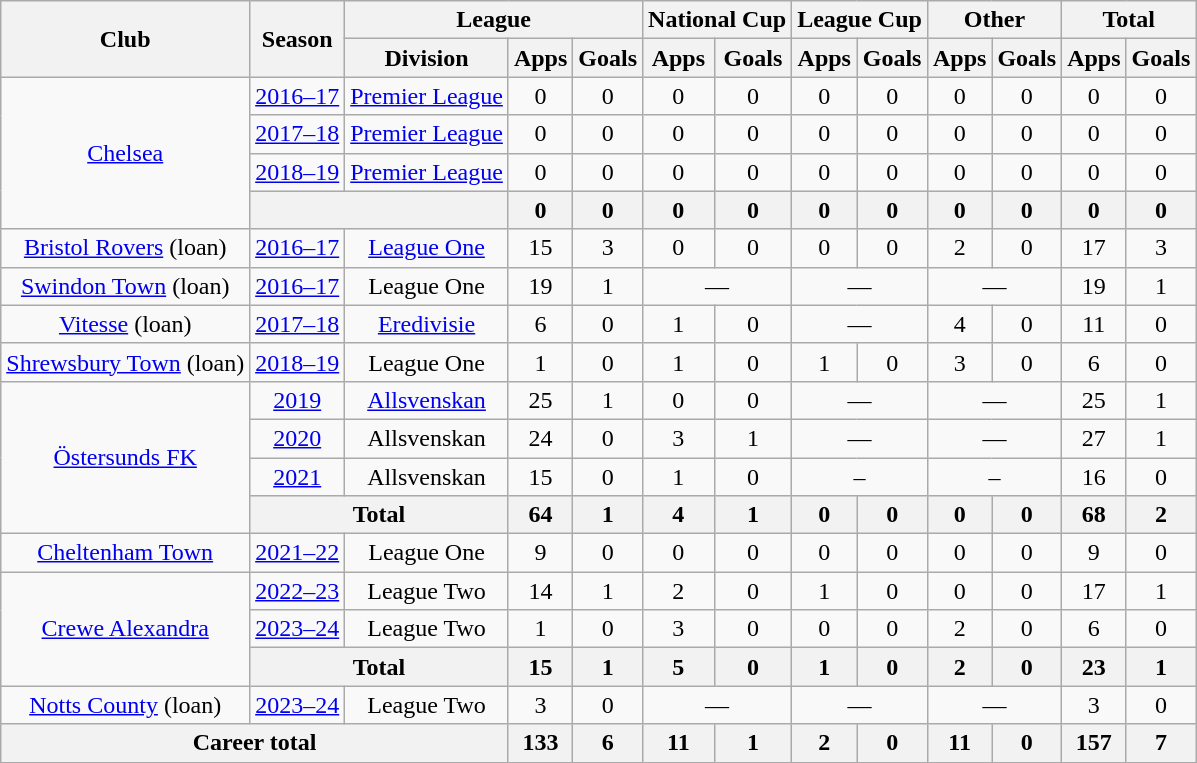<table class="wikitable" style="text-align: center;">
<tr>
<th rowspan="2">Club</th>
<th rowspan="2">Season</th>
<th colspan="3">League</th>
<th colspan="2">National Cup</th>
<th colspan="2">League Cup</th>
<th colspan="2">Other</th>
<th colspan="2">Total</th>
</tr>
<tr>
<th>Division</th>
<th>Apps</th>
<th>Goals</th>
<th>Apps</th>
<th>Goals</th>
<th>Apps</th>
<th>Goals</th>
<th>Apps</th>
<th>Goals</th>
<th>Apps</th>
<th>Goals</th>
</tr>
<tr>
<td rowspan="4" valign="center"><a href='#'>Chelsea</a></td>
<td><a href='#'>2016–17</a></td>
<td><a href='#'>Premier League</a></td>
<td>0</td>
<td>0</td>
<td>0</td>
<td>0</td>
<td>0</td>
<td>0</td>
<td>0</td>
<td>0</td>
<td>0</td>
<td>0</td>
</tr>
<tr>
<td><a href='#'>2017–18</a></td>
<td><a href='#'>Premier League</a></td>
<td>0</td>
<td>0</td>
<td>0</td>
<td>0</td>
<td>0</td>
<td>0</td>
<td>0</td>
<td>0</td>
<td>0</td>
<td>0</td>
</tr>
<tr>
<td><a href='#'>2018–19</a></td>
<td><a href='#'>Premier League</a></td>
<td>0</td>
<td>0</td>
<td>0</td>
<td>0</td>
<td>0</td>
<td>0</td>
<td>0</td>
<td>0</td>
<td>0</td>
<td>0</td>
</tr>
<tr>
<th colspan="2"></th>
<th>0</th>
<th>0</th>
<th>0</th>
<th>0</th>
<th>0</th>
<th>0</th>
<th>0</th>
<th>0</th>
<th>0</th>
<th>0</th>
</tr>
<tr>
<td rowspan="1" valign="center"><a href='#'>Bristol Rovers</a> (loan)</td>
<td><a href='#'>2016–17</a></td>
<td><a href='#'>League One</a></td>
<td>15</td>
<td>3</td>
<td>0</td>
<td>0</td>
<td>0</td>
<td>0</td>
<td>2</td>
<td>0</td>
<td>17</td>
<td>3</td>
</tr>
<tr>
<td rowspan="1" valign="center"><a href='#'>Swindon Town</a> (loan)</td>
<td><a href='#'>2016–17</a></td>
<td>League One</td>
<td>19</td>
<td>1</td>
<td colspan="2">—</td>
<td colspan="2">—</td>
<td colspan="2">—</td>
<td>19</td>
<td>1</td>
</tr>
<tr>
<td rowspan="1" valign="center"><a href='#'>Vitesse</a> (loan)</td>
<td><a href='#'>2017–18</a></td>
<td><a href='#'>Eredivisie</a></td>
<td>6</td>
<td>0</td>
<td>1</td>
<td>0</td>
<td colspan="2">—</td>
<td>4</td>
<td>0</td>
<td>11</td>
<td>0</td>
</tr>
<tr>
<td rowspan="1" valign="center"><a href='#'>Shrewsbury Town</a> (loan)</td>
<td><a href='#'>2018–19</a></td>
<td>League One</td>
<td>1</td>
<td>0</td>
<td>1</td>
<td>0</td>
<td>1</td>
<td>0</td>
<td>3</td>
<td>0</td>
<td>6</td>
<td>0</td>
</tr>
<tr>
<td rowspan="4"><a href='#'>Östersunds FK</a></td>
<td><a href='#'>2019</a></td>
<td><a href='#'>Allsvenskan</a></td>
<td>25</td>
<td>1</td>
<td>0</td>
<td>0</td>
<td colspan="2">—</td>
<td colspan="2">—</td>
<td>25</td>
<td>1</td>
</tr>
<tr>
<td><a href='#'>2020</a></td>
<td>Allsvenskan</td>
<td>24</td>
<td>0</td>
<td>3</td>
<td>1</td>
<td colspan="2">—</td>
<td colspan="2">—</td>
<td>27</td>
<td>1</td>
</tr>
<tr>
<td><a href='#'>2021</a></td>
<td>Allsvenskan</td>
<td>15</td>
<td>0</td>
<td>1</td>
<td>0</td>
<td colspan="2">–</td>
<td colspan="2">–</td>
<td>16</td>
<td>0</td>
</tr>
<tr>
<th colspan="2">Total</th>
<th>64</th>
<th>1</th>
<th>4</th>
<th>1</th>
<th>0</th>
<th>0</th>
<th>0</th>
<th>0</th>
<th>68</th>
<th>2</th>
</tr>
<tr>
<td><a href='#'>Cheltenham Town</a></td>
<td><a href='#'>2021–22</a></td>
<td>League One</td>
<td>9</td>
<td>0</td>
<td>0</td>
<td>0</td>
<td>0</td>
<td>0</td>
<td>0</td>
<td>0</td>
<td>9</td>
<td>0</td>
</tr>
<tr>
<td rowspan="3"><a href='#'>Crewe Alexandra</a></td>
<td><a href='#'>2022–23</a></td>
<td>League Two</td>
<td>14</td>
<td>1</td>
<td>2</td>
<td>0</td>
<td>1</td>
<td>0</td>
<td>0</td>
<td>0</td>
<td>17</td>
<td>1</td>
</tr>
<tr>
<td><a href='#'>2023–24</a></td>
<td>League Two</td>
<td>1</td>
<td>0</td>
<td>3</td>
<td>0</td>
<td>0</td>
<td>0</td>
<td>2</td>
<td>0</td>
<td>6</td>
<td>0</td>
</tr>
<tr>
<th colspan="2">Total</th>
<th>15</th>
<th>1</th>
<th>5</th>
<th>0</th>
<th>1</th>
<th>0</th>
<th>2</th>
<th>0</th>
<th>23</th>
<th>1</th>
</tr>
<tr>
<td rowspan="1" valign="center"><a href='#'>Notts County</a> (loan)</td>
<td><a href='#'>2023–24</a></td>
<td>League Two</td>
<td>3</td>
<td>0</td>
<td colspan="2">—</td>
<td colspan="2">—</td>
<td colspan="2">—</td>
<td>3</td>
<td>0</td>
</tr>
<tr>
<th colspan="3">Career total</th>
<th>133</th>
<th>6</th>
<th>11</th>
<th>1</th>
<th>2</th>
<th>0</th>
<th>11</th>
<th>0</th>
<th>157</th>
<th>7</th>
</tr>
</table>
